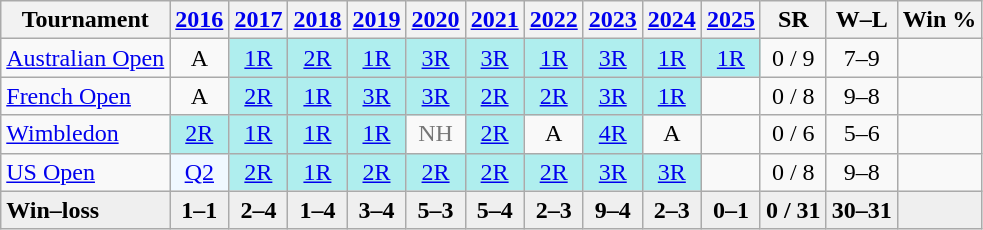<table class="wikitable" style="text-align:center">
<tr>
<th>Tournament</th>
<th><a href='#'>2016</a></th>
<th><a href='#'>2017</a></th>
<th><a href='#'>2018</a></th>
<th><a href='#'>2019</a></th>
<th><a href='#'>2020</a></th>
<th><a href='#'>2021</a></th>
<th><a href='#'>2022</a></th>
<th><a href='#'>2023</a></th>
<th><a href='#'>2024</a></th>
<th><a href='#'>2025</a></th>
<th>SR</th>
<th>W–L</th>
<th>Win %</th>
</tr>
<tr>
<td align="left"><a href='#'>Australian Open</a></td>
<td>A</td>
<td bgcolor="afeeee"><a href='#'>1R</a></td>
<td bgcolor="afeeee"><a href='#'>2R</a></td>
<td bgcolor="afeeee"><a href='#'>1R</a></td>
<td bgcolor="afeeee"><a href='#'>3R</a></td>
<td bgcolor="afeeee"><a href='#'>3R</a></td>
<td bgcolor="afeeee"><a href='#'>1R</a></td>
<td bgcolor="afeeee"><a href='#'>3R</a></td>
<td bgcolor="afeeee"><a href='#'>1R</a></td>
<td bgcolor="afeeee"><a href='#'>1R</a></td>
<td>0 / 9</td>
<td>7–9</td>
<td></td>
</tr>
<tr>
<td align="left"><a href='#'>French Open</a></td>
<td>A</td>
<td bgcolor="afeeee"><a href='#'>2R</a></td>
<td bgcolor="afeeee"><a href='#'>1R</a></td>
<td bgcolor="afeeee"><a href='#'>3R</a></td>
<td bgcolor="afeeee"><a href='#'>3R</a></td>
<td bgcolor="afeeee"><a href='#'>2R</a></td>
<td bgcolor="afeeee"><a href='#'>2R</a></td>
<td bgcolor="afeeee"><a href='#'>3R</a></td>
<td bgcolor="afeeee"><a href='#'>1R</a></td>
<td></td>
<td>0 / 8</td>
<td>9–8</td>
<td></td>
</tr>
<tr>
<td align="left"><a href='#'>Wimbledon</a></td>
<td bgcolor="afeeee"><a href='#'>2R</a></td>
<td bgcolor="afeeee"><a href='#'>1R</a></td>
<td bgcolor="afeeee"><a href='#'>1R</a></td>
<td bgcolor="afeeee"><a href='#'>1R</a></td>
<td style="color:#767676">NH</td>
<td bgcolor="afeeee"><a href='#'>2R</a></td>
<td>A</td>
<td bgcolor="afeeee"><a href='#'>4R</a></td>
<td>A</td>
<td></td>
<td>0 / 6</td>
<td>5–6</td>
<td></td>
</tr>
<tr>
<td align="left"><a href='#'>US Open</a></td>
<td bgcolor="f0f8ff"><a href='#'>Q2</a></td>
<td bgcolor="afeeee"><a href='#'>2R</a></td>
<td bgcolor="afeeee"><a href='#'>1R</a></td>
<td bgcolor="afeeee"><a href='#'>2R</a></td>
<td bgcolor="afeeee"><a href='#'>2R</a></td>
<td bgcolor="afeeee"><a href='#'>2R</a></td>
<td bgcolor="afeeee"><a href='#'>2R</a></td>
<td bgcolor=afeeee><a href='#'>3R</a></td>
<td bgcolor=afeeee><a href='#'>3R</a></td>
<td></td>
<td>0 / 8</td>
<td>9–8</td>
<td></td>
</tr>
<tr style="font-weight:bold;background:#efefef">
<td style="text-align:left">Win–loss</td>
<td>1–1</td>
<td>2–4</td>
<td>1–4</td>
<td>3–4</td>
<td>5–3</td>
<td>5–4</td>
<td>2–3</td>
<td>9–4</td>
<td>2–3</td>
<td>0–1</td>
<td>0 / 31</td>
<td>30–31</td>
<td></td>
</tr>
</table>
